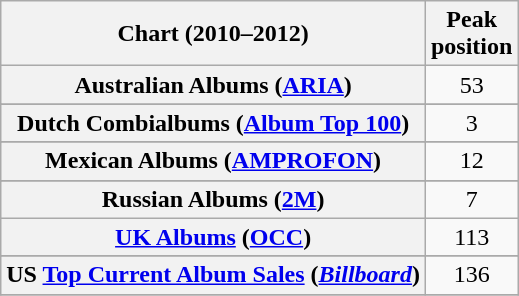<table class="wikitable sortable plainrowheaders" style="text-align:center">
<tr>
<th>Chart (2010–2012)</th>
<th>Peak<br>position</th>
</tr>
<tr>
<th scope="row">Australian Albums (<a href='#'>ARIA</a>)</th>
<td>53</td>
</tr>
<tr>
</tr>
<tr>
</tr>
<tr>
</tr>
<tr>
</tr>
<tr>
<th scope="row">Dutch Combialbums (<a href='#'>Album Top 100</a>)</th>
<td>3</td>
</tr>
<tr>
</tr>
<tr>
<th scope="row">Mexican Albums (<a href='#'>AMPROFON</a>)</th>
<td>12</td>
</tr>
<tr>
</tr>
<tr>
<th scope="row">Russian Albums (<a href='#'>2M</a>)</th>
<td>7</td>
</tr>
<tr>
<th scope="row"><a href='#'>UK Albums</a> (<a href='#'>OCC</a>)</th>
<td>113</td>
</tr>
<tr>
</tr>
<tr>
</tr>
<tr>
</tr>
<tr>
<th scope="row">US <a href='#'>Top Current Album Sales</a> (<em><a href='#'>Billboard</a></em>)</th>
<td>136</td>
</tr>
<tr>
</tr>
</table>
